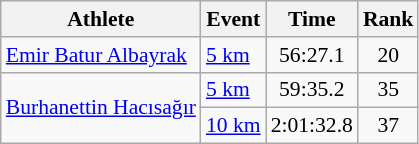<table class=wikitable style="font-size:90%;">
<tr>
<th>Athlete</th>
<th>Event</th>
<th>Time</th>
<th>Rank</th>
</tr>
<tr style="text-align:center">
<td style="text-align:left"><a href='#'>Emir Batur Albayrak</a></td>
<td style="text-align:left"><a href='#'>5 km</a></td>
<td>56:27.1</td>
<td>20</td>
</tr>
<tr style="text-align:center">
<td style="text-align:left" rowspan=2><a href='#'>Burhanettin Hacısağır</a></td>
<td style="text-align:left"><a href='#'>5 km</a></td>
<td>59:35.2</td>
<td>35</td>
</tr>
<tr style="text-align:center">
<td style="text-align:left"><a href='#'>10 km</a></td>
<td>2:01:32.8</td>
<td>37</td>
</tr>
</table>
